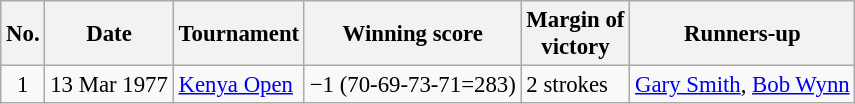<table class="wikitable" style="font-size:95%;">
<tr>
<th>No.</th>
<th>Date</th>
<th>Tournament</th>
<th>Winning score</th>
<th>Margin of<br>victory</th>
<th>Runners-up</th>
</tr>
<tr>
<td align=center>1</td>
<td align=right>13 Mar 1977</td>
<td><a href='#'>Kenya Open</a></td>
<td>−1 (70-69-73-71=283)</td>
<td>2 strokes</td>
<td> <a href='#'>Gary Smith</a>,  <a href='#'>Bob Wynn</a></td>
</tr>
</table>
